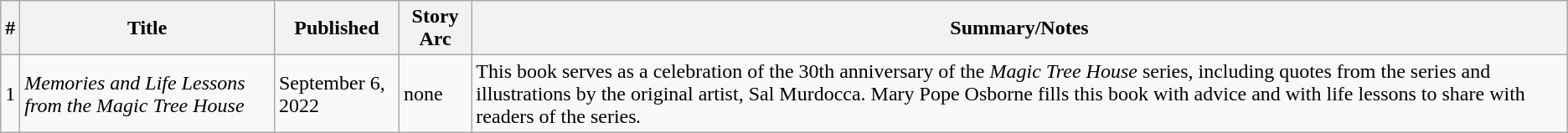<table class="wikitable">
<tr>
<th>#</th>
<th>Title</th>
<th>Published</th>
<th>Story Arc</th>
<th>Summary/Notes</th>
</tr>
<tr>
<td>1</td>
<td><em>Memories and Life Lessons from the Magic Tree House</em></td>
<td>September 6, 2022</td>
<td>none</td>
<td>This book serves as a celebration of the 30th anniversary of the <em>Magic Tree House</em> series, including quotes from the series and illustrations by the original artist, Sal Murdocca. Mary Pope Osborne fills this book with advice and with life lessons to share with readers of the series<em>.</em></td>
</tr>
</table>
